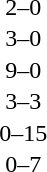<table cellspacing=1 width=70%>
<tr>
<th width=25%></th>
<th width=30%></th>
<th width=15%></th>
<th width=30%></th>
</tr>
<tr>
<td></td>
<td align=right></td>
<td align=center>2–0</td>
<td></td>
</tr>
<tr>
<td></td>
<td align=right></td>
<td align=center>3–0</td>
<td></td>
</tr>
<tr>
<td></td>
<td align=right></td>
<td align=center>9–0</td>
<td></td>
</tr>
<tr>
<td></td>
<td align=right></td>
<td align=center>3–3</td>
<td></td>
</tr>
<tr>
<td></td>
<td align=right></td>
<td align=center>0–15</td>
<td></td>
</tr>
<tr>
<td></td>
<td align=right></td>
<td align=center>0–7</td>
<td></td>
</tr>
</table>
